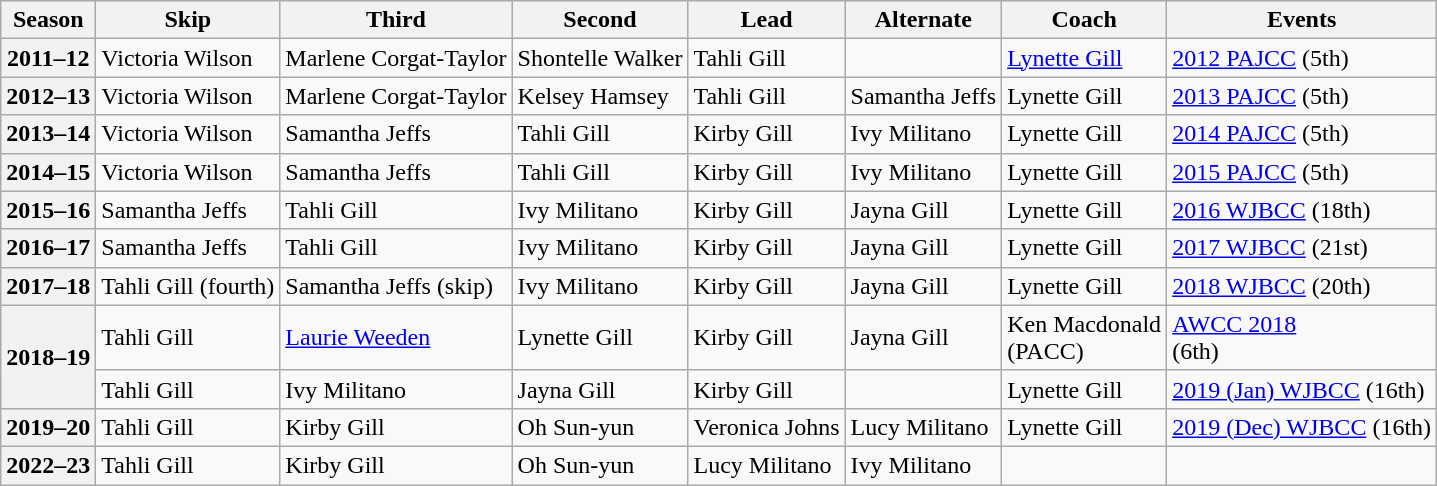<table class="wikitable">
<tr>
<th scope="col">Season</th>
<th scope="col">Skip</th>
<th scope="col">Third</th>
<th scope="col">Second</th>
<th scope="col">Lead</th>
<th scope="col">Alternate</th>
<th scope="col">Coach</th>
<th scope="col">Events</th>
</tr>
<tr>
<th scope="row">2011–12</th>
<td>Victoria Wilson</td>
<td>Marlene Corgat-Taylor</td>
<td>Shontelle Walker</td>
<td>Tahli Gill</td>
<td></td>
<td><a href='#'>Lynette Gill</a></td>
<td><a href='#'>2012 PAJCC</a> (5th)</td>
</tr>
<tr>
<th scope="row">2012–13</th>
<td>Victoria Wilson</td>
<td>Marlene Corgat-Taylor</td>
<td>Kelsey Hamsey</td>
<td>Tahli Gill</td>
<td>Samantha Jeffs</td>
<td>Lynette Gill</td>
<td><a href='#'>2013 PAJCC</a> (5th)</td>
</tr>
<tr>
<th scope="row">2013–14</th>
<td>Victoria Wilson</td>
<td>Samantha Jeffs</td>
<td>Tahli Gill</td>
<td>Kirby Gill</td>
<td>Ivy Militano</td>
<td>Lynette Gill</td>
<td><a href='#'>2014 PAJCC</a> (5th)</td>
</tr>
<tr>
<th scope="row">2014–15</th>
<td>Victoria Wilson</td>
<td>Samantha Jeffs</td>
<td>Tahli Gill</td>
<td>Kirby Gill</td>
<td>Ivy Militano</td>
<td>Lynette Gill</td>
<td><a href='#'>2015 PAJCC</a> (5th)</td>
</tr>
<tr>
<th scope="row">2015–16</th>
<td>Samantha Jeffs</td>
<td>Tahli Gill</td>
<td>Ivy Militano</td>
<td>Kirby Gill</td>
<td>Jayna Gill</td>
<td>Lynette Gill</td>
<td><a href='#'>2016 WJBCC</a> (18th)</td>
</tr>
<tr>
<th scope="row">2016–17</th>
<td>Samantha Jeffs</td>
<td>Tahli Gill</td>
<td>Ivy Militano</td>
<td>Kirby Gill</td>
<td>Jayna Gill</td>
<td>Lynette Gill</td>
<td><a href='#'>2017 WJBCC</a> (21st)</td>
</tr>
<tr>
<th scope="row">2017–18</th>
<td>Tahli Gill (fourth)</td>
<td>Samantha Jeffs (skip)</td>
<td>Ivy Militano</td>
<td>Kirby Gill</td>
<td>Jayna Gill</td>
<td>Lynette Gill</td>
<td><a href='#'>2018 WJBCC</a> (20th)</td>
</tr>
<tr>
<th scope="row" rowspan=2>2018–19</th>
<td>Tahli Gill</td>
<td><a href='#'>Laurie Weeden</a></td>
<td>Lynette Gill</td>
<td>Kirby Gill</td>
<td>Jayna Gill</td>
<td>Ken Macdonald<br>(PACC)</td>
<td><a href='#'>AWCC 2018</a> <br> (6th)</td>
</tr>
<tr>
<td>Tahli Gill</td>
<td>Ivy Militano</td>
<td>Jayna Gill</td>
<td>Kirby Gill</td>
<td></td>
<td>Lynette Gill</td>
<td><a href='#'>2019 (Jan) WJBCC</a> (16th)</td>
</tr>
<tr>
<th scope="row">2019–20</th>
<td>Tahli Gill</td>
<td>Kirby Gill</td>
<td>Oh Sun-yun</td>
<td>Veronica Johns</td>
<td>Lucy Militano</td>
<td>Lynette Gill</td>
<td><a href='#'>2019 (Dec) WJBCC</a> (16th)</td>
</tr>
<tr>
<th scope="row">2022–23</th>
<td>Tahli Gill</td>
<td>Kirby Gill</td>
<td>Oh Sun-yun</td>
<td>Lucy Militano</td>
<td>Ivy Militano</td>
<td></td>
<td></td>
</tr>
</table>
